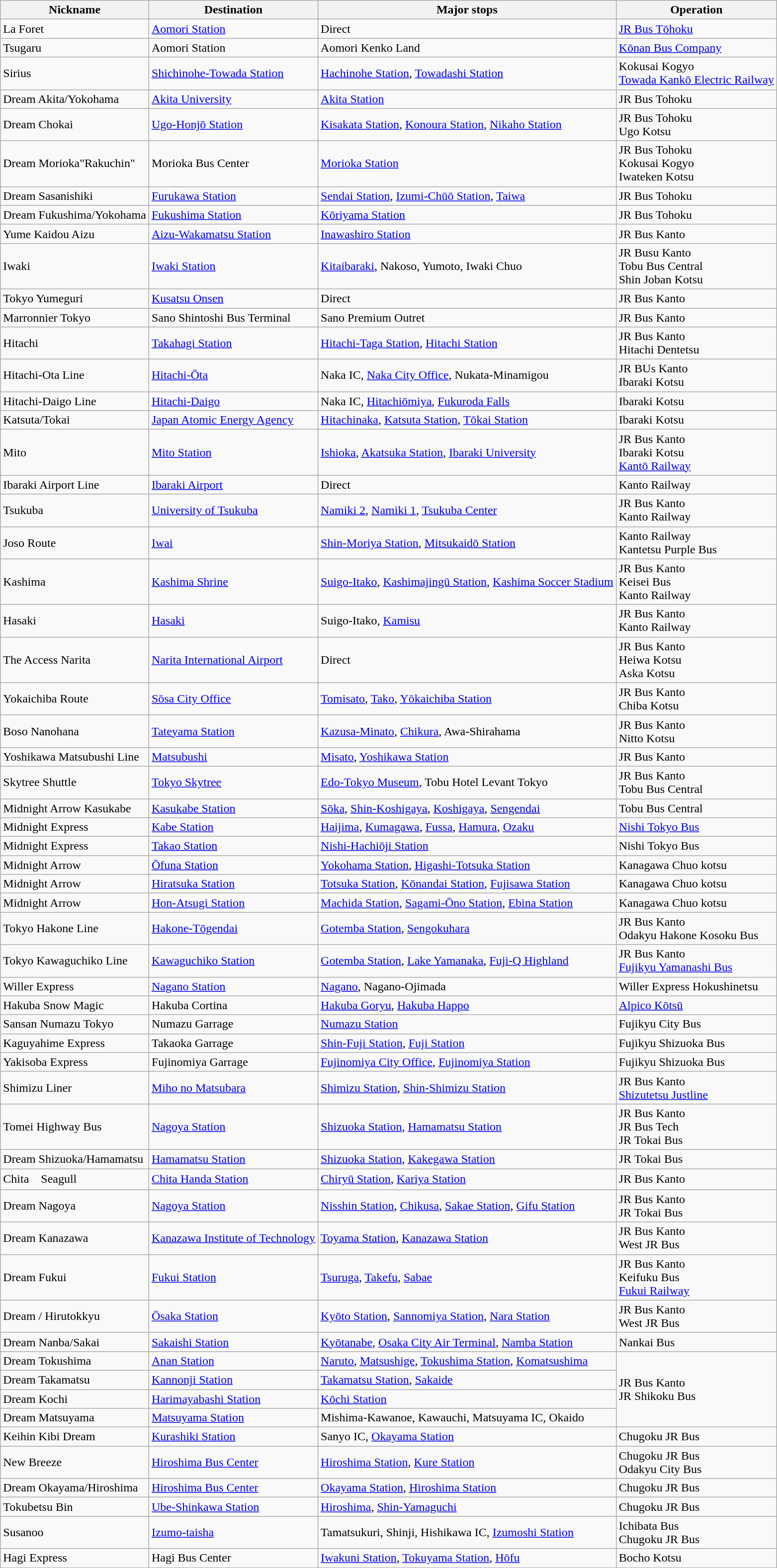<table class="wikitable mw-collapsible mw-collapsed">
<tr>
<th>Nickname</th>
<th>Destination</th>
<th>Major stops</th>
<th>Operation</th>
</tr>
<tr>
<td>La Foret</td>
<td><a href='#'>Aomori Station</a></td>
<td>Direct</td>
<td><a href='#'>JR Bus Tōhoku</a></td>
</tr>
<tr>
<td>Tsugaru</td>
<td>Aomori Station</td>
<td>Aomori Kenko Land</td>
<td><a href='#'>Kōnan Bus Company</a></td>
</tr>
<tr>
<td>Sirius</td>
<td><a href='#'>Shichinohe-Towada Station</a></td>
<td><a href='#'>Hachinohe Station</a>, <a href='#'>Towadashi Station</a></td>
<td>Kokusai Kogyo<br><a href='#'>Towada Kankō Electric Railway</a></td>
</tr>
<tr>
<td>Dream Akita/Yokohama</td>
<td><a href='#'>Akita University</a></td>
<td><a href='#'>Akita Station</a></td>
<td>JR Bus Tohoku</td>
</tr>
<tr>
<td>Dream Chokai</td>
<td><a href='#'>Ugo-Honjō Station</a></td>
<td><a href='#'>Kisakata Station</a>, <a href='#'>Konoura Station</a>, <a href='#'>Nikaho Station</a></td>
<td>JR Bus Tohoku<br>Ugo Kotsu</td>
</tr>
<tr>
<td>Dream Morioka"Rakuchin"</td>
<td>Morioka Bus Center</td>
<td><a href='#'>Morioka Station</a></td>
<td>JR Bus Tohoku<br>Kokusai Kogyo<br>Iwateken Kotsu</td>
</tr>
<tr>
<td>Dream Sasanishiki</td>
<td><a href='#'>Furukawa Station</a></td>
<td><a href='#'>Sendai Station</a>, <a href='#'>Izumi-Chūō Station</a>, <a href='#'>Taiwa</a></td>
<td>JR Bus Tohoku</td>
</tr>
<tr>
<td>Dream Fukushima/Yokohama</td>
<td><a href='#'>Fukushima Station</a></td>
<td><a href='#'>Kōriyama Station</a></td>
<td>JR Bus Tohoku</td>
</tr>
<tr>
<td>Yume Kaidou Aizu</td>
<td><a href='#'>Aizu-Wakamatsu Station</a></td>
<td><a href='#'>Inawashiro Station</a></td>
<td>JR Bus Kanto</td>
</tr>
<tr>
<td>Iwaki</td>
<td><a href='#'>Iwaki Station</a></td>
<td><a href='#'>Kitaibaraki</a>, Nakoso, Yumoto, Iwaki Chuo</td>
<td>JR Busu Kanto<br>Tobu Bus Central<br>Shin Joban Kotsu</td>
</tr>
<tr>
<td>Tokyo Yumeguri</td>
<td><a href='#'>Kusatsu Onsen</a></td>
<td>Direct</td>
<td>JR Bus Kanto</td>
</tr>
<tr>
<td>Marronnier Tokyo</td>
<td>Sano Shintoshi Bus Terminal</td>
<td>Sano Premium Outret</td>
<td>JR Bus Kanto</td>
</tr>
<tr>
<td>Hitachi</td>
<td><a href='#'>Takahagi Station</a></td>
<td><a href='#'>Hitachi-Taga Station</a>, <a href='#'>Hitachi Station</a></td>
<td>JR Bus Kanto<br>Hitachi Dentetsu</td>
</tr>
<tr>
<td>Hitachi-Ota Line</td>
<td><a href='#'>Hitachi-Ōta</a></td>
<td>Naka IC, <a href='#'>Naka City Office</a>, Nukata-Minamigou</td>
<td>JR BUs Kanto<br>Ibaraki Kotsu</td>
</tr>
<tr>
<td>Hitachi-Daigo Line</td>
<td><a href='#'>Hitachi-Daigo</a></td>
<td>Naka IC, <a href='#'>Hitachiōmiya</a>, <a href='#'>Fukuroda Falls</a></td>
<td>Ibaraki Kotsu</td>
</tr>
<tr>
<td>Katsuta/Tokai</td>
<td><a href='#'>Japan Atomic Energy Agency</a></td>
<td><a href='#'>Hitachinaka</a>, <a href='#'>Katsuta Station</a>, <a href='#'>Tōkai Station</a></td>
<td>Ibaraki Kotsu</td>
</tr>
<tr>
<td>Mito</td>
<td><a href='#'>Mito Station</a></td>
<td><a href='#'>Ishioka</a>, <a href='#'>Akatsuka Station</a>, <a href='#'>Ibaraki University</a></td>
<td>JR Bus Kanto<br>Ibaraki Kotsu<br><a href='#'>Kantō Railway</a></td>
</tr>
<tr>
<td>Ibaraki Airport Line</td>
<td><a href='#'>Ibaraki Airport</a></td>
<td>Direct</td>
<td>Kanto Railway</td>
</tr>
<tr>
<td>Tsukuba</td>
<td><a href='#'>University of Tsukuba</a></td>
<td><a href='#'>Namiki 2</a>, <a href='#'>Namiki 1</a>, <a href='#'>Tsukuba Center</a></td>
<td>JR Bus Kanto<br>Kanto Railway</td>
</tr>
<tr>
<td>Joso Route</td>
<td><a href='#'>Iwai</a></td>
<td><a href='#'>Shin-Moriya Station</a>, <a href='#'>Mitsukaidō Station</a></td>
<td>Kanto Railway<br>Kantetsu Purple Bus</td>
</tr>
<tr>
<td>Kashima</td>
<td><a href='#'>Kashima Shrine</a></td>
<td><a href='#'>Suigo-Itako</a>, <a href='#'>Kashimajingū Station</a>, <a href='#'>Kashima Soccer Stadium</a></td>
<td>JR Bus Kanto<br>Keisei Bus<br>Kanto Railway</td>
</tr>
<tr>
<td>Hasaki</td>
<td><a href='#'>Hasaki</a></td>
<td>Suigo-Itako, <a href='#'>Kamisu</a></td>
<td>JR Bus Kanto<br>Kanto Railway</td>
</tr>
<tr>
<td>The Access Narita</td>
<td><a href='#'>Narita International Airport</a></td>
<td>Direct</td>
<td>JR Bus Kanto<br>Heiwa Kotsu<br>Aska Kotsu</td>
</tr>
<tr>
<td>Yokaichiba Route</td>
<td><a href='#'>Sōsa City Office</a></td>
<td><a href='#'>Tomisato</a>, <a href='#'>Tako</a>, <a href='#'>Yōkaichiba Station</a></td>
<td>JR Bus Kanto<br>Chiba Kotsu</td>
</tr>
<tr>
<td>Boso Nanohana</td>
<td><a href='#'>Tateyama Station</a></td>
<td><a href='#'>Kazusa-Minato</a>, <a href='#'>Chikura</a>, Awa-Shirahama</td>
<td>JR Bus Kanto<br>Nitto Kotsu</td>
</tr>
<tr>
<td>Yoshikawa Matsubushi Line</td>
<td><a href='#'>Matsubushi</a></td>
<td><a href='#'>Misato</a>, <a href='#'>Yoshikawa Station</a></td>
<td>JR Bus Kanto</td>
</tr>
<tr>
<td>Skytree Shuttle</td>
<td><a href='#'>Tokyo Skytree</a></td>
<td><a href='#'>Edo-Tokyo Museum</a>, Tobu Hotel Levant Tokyo</td>
<td>JR Bus Kanto<br>Tobu Bus Central</td>
</tr>
<tr>
<td>Midnight Arrow Kasukabe</td>
<td><a href='#'>Kasukabe Station</a></td>
<td><a href='#'>Sōka</a>, <a href='#'>Shin-Koshigaya</a>, <a href='#'>Koshigaya</a>, <a href='#'>Sengendai</a></td>
<td>Tobu Bus Central</td>
</tr>
<tr>
<td>Midnight Express</td>
<td><a href='#'>Kabe Station</a></td>
<td><a href='#'>Haijima</a>, <a href='#'>Kumagawa</a>, <a href='#'>Fussa</a>, <a href='#'>Hamura</a>, <a href='#'>Ozaku</a></td>
<td><a href='#'>Nishi Tokyo Bus</a></td>
</tr>
<tr>
<td>Midnight Express</td>
<td><a href='#'>Takao Station</a></td>
<td><a href='#'>Nishi-Hachiōji Station</a></td>
<td>Nishi Tokyo Bus</td>
</tr>
<tr>
<td>Midnight Arrow</td>
<td><a href='#'>Ōfuna Station</a></td>
<td><a href='#'>Yokohama Station</a>, <a href='#'>Higashi-Totsuka Station</a></td>
<td>Kanagawa Chuo kotsu</td>
</tr>
<tr>
<td>Midnight Arrow</td>
<td><a href='#'>Hiratsuka Station</a></td>
<td><a href='#'>Totsuka Station</a>, <a href='#'>Kōnandai Station</a>, <a href='#'>Fujisawa Station</a></td>
<td>Kanagawa Chuo kotsu</td>
</tr>
<tr>
<td>Midnight Arrow</td>
<td><a href='#'>Hon-Atsugi Station</a></td>
<td><a href='#'>Machida Station</a>, <a href='#'>Sagami-Ōno Station</a>, <a href='#'>Ebina Station</a></td>
<td>Kanagawa Chuo kotsu</td>
</tr>
<tr>
<td>Tokyo Hakone Line</td>
<td><a href='#'>Hakone-Tōgendai</a></td>
<td><a href='#'>Gotemba Station</a>, <a href='#'>Sengokuhara</a></td>
<td>JR Bus Kanto<br>Odakyu Hakone Kosoku Bus</td>
</tr>
<tr>
<td>Tokyo Kawaguchiko Line</td>
<td><a href='#'>Kawaguchiko Station</a></td>
<td><a href='#'>Gotemba Station</a>, <a href='#'>Lake Yamanaka</a>, <a href='#'>Fuji-Q Highland</a></td>
<td>JR Bus Kanto<br><a href='#'>Fujikyu Yamanashi Bus</a></td>
</tr>
<tr>
<td>Willer Express</td>
<td><a href='#'>Nagano Station</a></td>
<td><a href='#'>Nagano</a>, Nagano-Ojimada</td>
<td>Willer Express Hokushinetsu</td>
</tr>
<tr>
<td>Hakuba Snow Magic</td>
<td>Hakuba Cortina</td>
<td><a href='#'>Hakuba Goryu</a>, <a href='#'>Hakuba Happo</a></td>
<td><a href='#'>Alpico Kōtsū</a></td>
</tr>
<tr>
<td>Sansan Numazu Tokyo</td>
<td>Numazu Garrage</td>
<td><a href='#'>Numazu Station</a></td>
<td>Fujikyu City Bus</td>
</tr>
<tr>
<td>Kaguyahime Express</td>
<td>Takaoka Garrage</td>
<td><a href='#'>Shin-Fuji Station</a>, <a href='#'>Fuji Station</a></td>
<td>Fujikyu Shizuoka Bus</td>
</tr>
<tr>
<td>Yakisoba Express</td>
<td>Fujinomiya Garrage</td>
<td><a href='#'>Fujinomiya City Office</a>, <a href='#'>Fujinomiya Station</a></td>
<td>Fujikyu Shizuoka Bus</td>
</tr>
<tr>
<td>Shimizu Liner</td>
<td><a href='#'>Miho no Matsubara</a></td>
<td><a href='#'>Shimizu Station</a>, <a href='#'>Shin-Shimizu Station</a></td>
<td>JR Bus Kanto<br><a href='#'>Shizutetsu Justline</a></td>
</tr>
<tr>
<td>Tomei Highway Bus</td>
<td><a href='#'>Nagoya Station</a></td>
<td><a href='#'>Shizuoka Station</a>, <a href='#'>Hamamatsu Station</a></td>
<td>JR Bus Kanto<br>JR Bus Tech<br>JR Tokai Bus</td>
</tr>
<tr>
<td>Dream Shizuoka/Hamamatsu</td>
<td><a href='#'>Hamamatsu Station</a></td>
<td><a href='#'>Shizuoka Station</a>, <a href='#'>Kakegawa Station</a></td>
<td>JR Tokai Bus</td>
</tr>
<tr>
<td>Chita　Seagull</td>
<td><a href='#'>Chita Handa Station</a></td>
<td><a href='#'>Chiryū Station</a>, <a href='#'>Kariya Station</a></td>
<td>JR Bus Kanto</td>
</tr>
<tr>
<td>Dream Nagoya</td>
<td><a href='#'>Nagoya Station</a></td>
<td><a href='#'>Nisshin Station</a>, <a href='#'>Chikusa</a>, <a href='#'>Sakae Station</a>, <a href='#'>Gifu Station</a></td>
<td>JR Bus Kanto<br>JR Tokai Bus</td>
</tr>
<tr>
<td>Dream Kanazawa</td>
<td><a href='#'>Kanazawa Institute of Technology</a></td>
<td><a href='#'>Toyama Station</a>, <a href='#'>Kanazawa Station</a></td>
<td>JR Bus Kanto<br>West JR Bus</td>
</tr>
<tr>
<td>Dream Fukui</td>
<td><a href='#'>Fukui Station</a></td>
<td><a href='#'>Tsuruga</a>, <a href='#'>Takefu</a>, <a href='#'>Sabae</a></td>
<td>JR Bus Kanto<br>Keifuku Bus<br><a href='#'>Fukui Railway</a></td>
</tr>
<tr>
<td>Dream / Hirutokkyu</td>
<td><a href='#'>Ōsaka Station</a></td>
<td><a href='#'>Kyōto Station</a>, <a href='#'>Sannomiya Station</a>, <a href='#'>Nara Station</a></td>
<td>JR Bus Kanto<br>West JR Bus</td>
</tr>
<tr>
<td>Dream Nanba/Sakai</td>
<td><a href='#'>Sakaishi Station</a></td>
<td><a href='#'>Kyōtanabe</a>, <a href='#'>Osaka City Air Terminal</a>, <a href='#'>Namba Station</a></td>
<td>Nankai Bus</td>
</tr>
<tr>
<td>Dream Tokushima</td>
<td><a href='#'>Anan Station</a></td>
<td><a href='#'>Naruto</a>, <a href='#'>Matsushige</a>, <a href='#'>Tokushima Station</a>, <a href='#'>Komatsushima</a></td>
<td rowspan="4">JR Bus Kanto<br>JR Shikoku Bus</td>
</tr>
<tr>
<td>Dream Takamatsu</td>
<td><a href='#'>Kannonji Station</a></td>
<td><a href='#'>Takamatsu Station</a>, <a href='#'>Sakaide</a></td>
</tr>
<tr>
<td>Dream Kochi</td>
<td><a href='#'>Harimayabashi Station</a></td>
<td><a href='#'>Kōchi Station</a></td>
</tr>
<tr>
<td>Dream Matsuyama</td>
<td><a href='#'>Matsuyama Station</a></td>
<td>Mishima-Kawanoe, Kawauchi, Matsuyama IC, Okaido</td>
</tr>
<tr>
<td>Keihin Kibi Dream</td>
<td><a href='#'>Kurashiki Station</a></td>
<td>Sanyo IC, <a href='#'>Okayama Station</a></td>
<td>Chugoku JR Bus</td>
</tr>
<tr>
<td>New Breeze</td>
<td><a href='#'>Hiroshima Bus Center</a></td>
<td><a href='#'>Hiroshima Station</a>, <a href='#'>Kure Station</a></td>
<td>Chugoku JR Bus<br>Odakyu City Bus</td>
</tr>
<tr>
<td>Dream Okayama/Hiroshima</td>
<td><a href='#'>Hiroshima Bus Center</a></td>
<td><a href='#'>Okayama Station</a>, <a href='#'>Hiroshima Station</a></td>
<td>Chugoku JR Bus</td>
</tr>
<tr>
<td>Tokubetsu Bin</td>
<td><a href='#'>Ube-Shinkawa Station</a></td>
<td><a href='#'>Hiroshima</a>, <a href='#'>Shin-Yamaguchi</a></td>
<td>Chugoku JR Bus</td>
</tr>
<tr>
<td>Susanoo</td>
<td><a href='#'>Izumo-taisha</a></td>
<td>Tamatsukuri, Shinji, Hishikawa IC, <a href='#'>Izumoshi Station</a></td>
<td>Ichibata Bus<br>Chugoku JR Bus</td>
</tr>
<tr>
<td>Hagi Express</td>
<td>Hagi Bus Center</td>
<td><a href='#'>Iwakuni Station</a>, <a href='#'>Tokuyama Station</a>, <a href='#'>Hōfu</a></td>
<td>Bocho Kotsu</td>
</tr>
</table>
